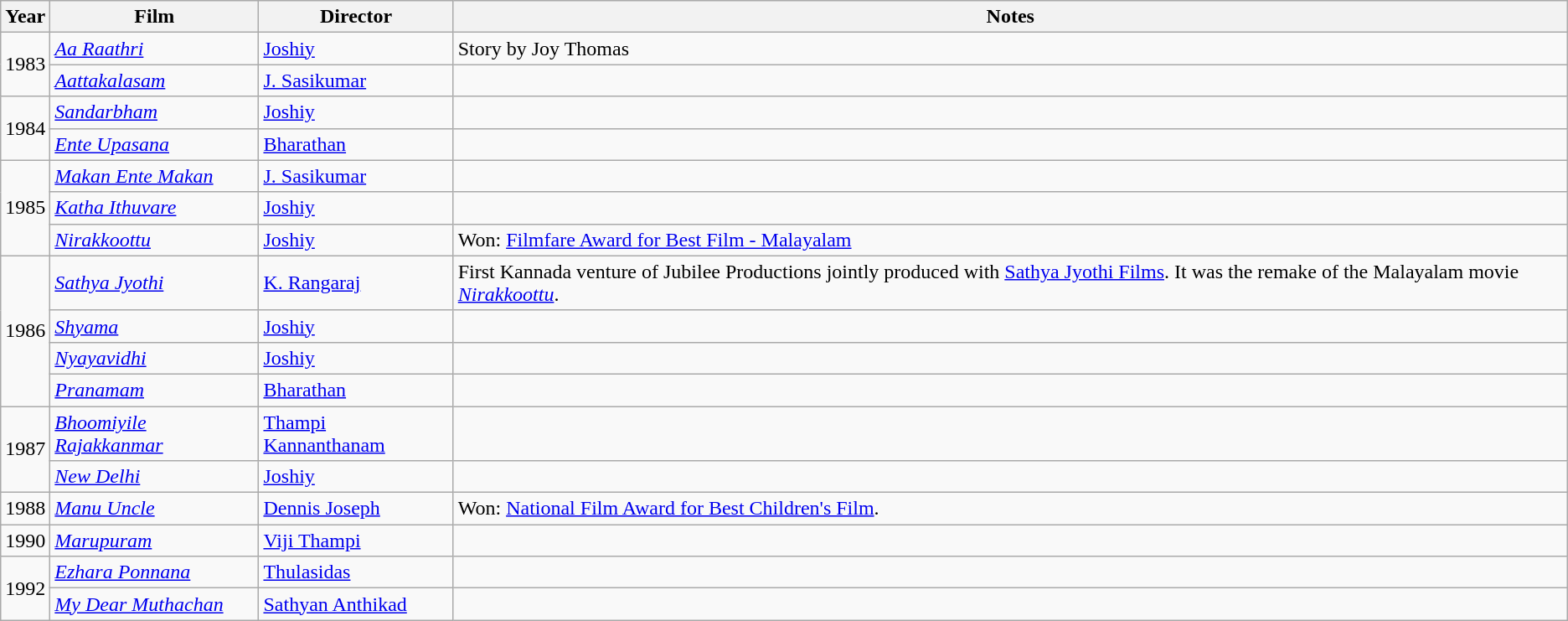<table class="wikitable">
<tr>
<th>Year</th>
<th>Film</th>
<th>Director</th>
<th>Notes</th>
</tr>
<tr>
<td rowspan="2">1983</td>
<td><em><a href='#'>Aa Raathri</a></em></td>
<td><a href='#'>Joshiy</a></td>
<td>Story by Joy Thomas</td>
</tr>
<tr>
<td><em><a href='#'>Aattakalasam</a></em></td>
<td><a href='#'>J. Sasikumar</a></td>
<td></td>
</tr>
<tr>
<td rowspan="2">1984</td>
<td><em><a href='#'>Sandarbham</a></em></td>
<td><a href='#'>Joshiy</a></td>
<td></td>
</tr>
<tr>
<td><em><a href='#'>Ente Upasana</a></em></td>
<td><a href='#'>Bharathan</a></td>
<td></td>
</tr>
<tr>
<td rowspan="3">1985</td>
<td><em><a href='#'>Makan Ente Makan</a></em></td>
<td><a href='#'>J. Sasikumar</a></td>
<td></td>
</tr>
<tr>
<td><em><a href='#'>Katha Ithuvare</a></em></td>
<td><a href='#'>Joshiy</a></td>
<td></td>
</tr>
<tr>
<td><em><a href='#'>Nirakkoottu</a></em></td>
<td><a href='#'>Joshiy</a></td>
<td>Won: <a href='#'>Filmfare Award for Best Film - Malayalam</a></td>
</tr>
<tr>
<td rowspan="4">1986</td>
<td><em><a href='#'>Sathya Jyothi</a></em></td>
<td><a href='#'>K. Rangaraj</a></td>
<td>First Kannada venture of Jubilee Productions jointly produced with <a href='#'>Sathya Jyothi Films</a>. It was the remake of the Malayalam movie <em><a href='#'>Nirakkoottu</a></em>.</td>
</tr>
<tr>
<td><em><a href='#'>Shyama</a></em></td>
<td><a href='#'>Joshiy</a></td>
<td></td>
</tr>
<tr>
<td><em><a href='#'>Nyayavidhi</a></em></td>
<td><a href='#'>Joshiy</a></td>
<td></td>
</tr>
<tr>
<td><em><a href='#'>Pranamam</a></em></td>
<td><a href='#'>Bharathan</a></td>
<td></td>
</tr>
<tr>
<td rowspan="2">1987</td>
<td><em><a href='#'>Bhoomiyile Rajakkanmar</a></em></td>
<td><a href='#'>Thampi Kannanthanam</a></td>
<td></td>
</tr>
<tr>
<td><em><a href='#'>New Delhi</a></em></td>
<td><a href='#'>Joshiy</a></td>
<td></td>
</tr>
<tr>
<td rowspan="1">1988</td>
<td><em><a href='#'>Manu Uncle</a></em></td>
<td><a href='#'>Dennis Joseph</a></td>
<td>Won: <a href='#'>National Film Award for Best Children's Film</a>.</td>
</tr>
<tr>
<td rowspan="1">1990</td>
<td><em><a href='#'>Marupuram</a></em></td>
<td><a href='#'>Viji Thampi</a></td>
<td></td>
</tr>
<tr>
<td rowspan="2">1992</td>
<td><em><a href='#'>Ezhara Ponnana</a></em></td>
<td><a href='#'>Thulasidas</a></td>
<td></td>
</tr>
<tr>
<td><em><a href='#'>My Dear Muthachan</a></em></td>
<td><a href='#'>Sathyan Anthikad</a></td>
<td></td>
</tr>
</table>
